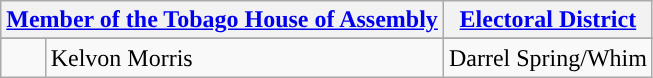<table class="wikitable sortable mw-collapsible">
<tr>
<th colspan="2"><a href='#'>Member of the Tobago House of Assembly</a></th>
<th><a href='#'>Electoral District</a></th>
</tr>
<tr>
</tr>
<tr>
</tr>
<tr>
<td style="background:"> </td>
<td>Kelvon Morris</td>
<td>Darrel Spring/Whim</td>
</tr>
</table>
